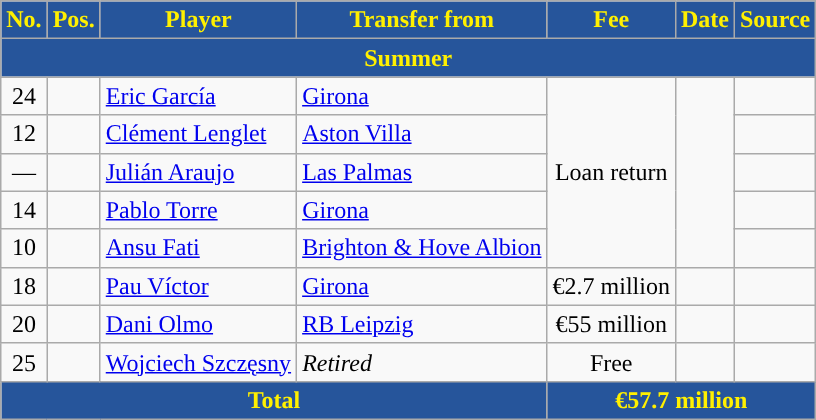<table class="wikitable" style="text-align:center">
<tr>
<th style="background:#26559B;color:#FFF000;">No.</th>
<th style="background:#26559B;color:#FFF000;">Pos.</th>
<th style="background:#26559B;color:#FFF000;">Player</th>
<th style="background:#26559B;color:#FFF000;">Transfer from</th>
<th style="background:#26559B;color:#FFF000;">Fee</th>
<th style="background:#26559B;color:#FFF000;">Date</th>
<th style="background:#26559B;color:#FFF000;">Source</th>
</tr>
<tr>
<th colspan=7 style="background:#26559B;color:#FFF000;">Summer</th>
</tr>
<tr>
<td>24</td>
<td></td>
<td style="text-align:left"> <a href='#'>Eric García</a></td>
<td style="text-align:left"><a href='#'>Girona</a></td>
<td rowspan=5>Loan return</td>
<td rowspan=5></td>
<td></td>
</tr>
<tr>
<td>12</td>
<td></td>
<td style="text-align:left"> <a href='#'>Clément Lenglet</a></td>
<td style="text-align:left"> <a href='#'>Aston Villa</a></td>
<td></td>
</tr>
<tr>
<td>—</td>
<td></td>
<td style="text-align:left"> <a href='#'>Julián Araujo</a></td>
<td style="text-align:left"><a href='#'>Las Palmas</a></td>
<td></td>
</tr>
<tr>
<td>14</td>
<td></td>
<td style="text-align:left"> <a href='#'>Pablo Torre</a></td>
<td style="text-align:left"><a href='#'>Girona</a></td>
<td></td>
</tr>
<tr>
<td>10</td>
<td></td>
<td style="text-align:left"> <a href='#'>Ansu Fati</a></td>
<td style="text-align:left"> <a href='#'>Brighton & Hove Albion</a></td>
<td></td>
</tr>
<tr>
<td>18</td>
<td></td>
<td style="text-align:left"> <a href='#'>Pau Víctor</a></td>
<td style="text-align:left"><a href='#'>Girona</a></td>
<td>€2.7 million</td>
<td></td>
<td></td>
</tr>
<tr>
<td>20</td>
<td></td>
<td style="text-align:left"> <a href='#'>Dani Olmo</a></td>
<td style="text-align:left"> <a href='#'>RB Leipzig</a></td>
<td>€55 million</td>
<td></td>
<td></td>
</tr>
<tr>
<td>25</td>
<td></td>
<td style="text-align:left"> <a href='#'>Wojciech Szczęsny</a></td>
<td style="text-align:left"><em>Retired</em></td>
<td>Free</td>
<td></td>
<td></td>
</tr>
<tr>
<th colspan="4" style="background:#26559B;color:#FFF000;">Total</th>
<th colspan="3" style="background:#26559B;color:#FFF000;">€57.7 million</th>
</tr>
</table>
